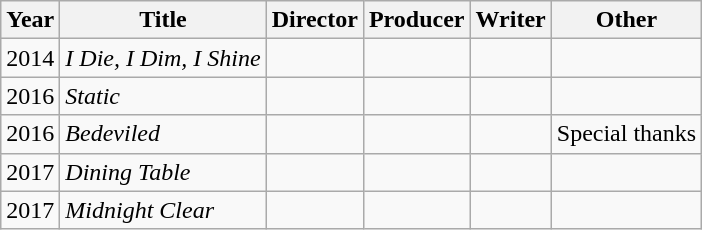<table class = "wikitable sortable">
<tr>
<th>Year</th>
<th>Title</th>
<th>Director</th>
<th>Producer</th>
<th>Writer</th>
<th>Other</th>
</tr>
<tr>
<td>2014</td>
<td><em>I Die, I Dim, I Shine</em></td>
<td></td>
<td></td>
<td></td>
<td></td>
</tr>
<tr>
<td>2016</td>
<td><em>Static</em></td>
<td></td>
<td></td>
<td></td>
<td></td>
</tr>
<tr>
<td>2016</td>
<td><em>Bedeviled</em></td>
<td></td>
<td></td>
<td></td>
<td>Special thanks</td>
</tr>
<tr>
<td>2017</td>
<td><em>Dining Table</em></td>
<td></td>
<td></td>
<td></td>
<td></td>
</tr>
<tr>
<td>2017</td>
<td><em>Midnight Clear</em></td>
<td></td>
<td></td>
<td></td>
<td></td>
</tr>
</table>
